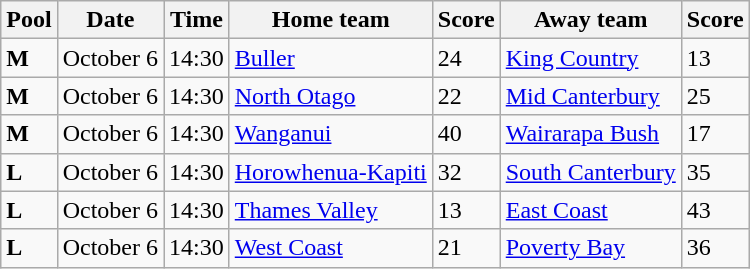<table class="wikitable">
<tr>
<th>Pool</th>
<th>Date</th>
<th>Time</th>
<th>Home team</th>
<th>Score</th>
<th>Away team</th>
<th>Score</th>
</tr>
<tr>
<td><strong>M</strong></td>
<td>October 6</td>
<td>14:30</td>
<td><a href='#'>Buller</a></td>
<td>24</td>
<td><a href='#'>King Country</a></td>
<td>13</td>
</tr>
<tr>
<td><strong>M</strong></td>
<td>October 6</td>
<td>14:30</td>
<td><a href='#'>North Otago</a></td>
<td>22</td>
<td><a href='#'>Mid Canterbury</a></td>
<td>25</td>
</tr>
<tr>
<td><strong>M</strong></td>
<td>October 6</td>
<td>14:30</td>
<td><a href='#'>Wanganui</a></td>
<td>40</td>
<td><a href='#'>Wairarapa Bush</a></td>
<td>17</td>
</tr>
<tr>
<td><strong>L</strong></td>
<td>October 6</td>
<td>14:30</td>
<td><a href='#'>Horowhenua-Kapiti</a></td>
<td>32</td>
<td><a href='#'>South Canterbury</a></td>
<td>35</td>
</tr>
<tr>
<td><strong>L</strong></td>
<td>October 6</td>
<td>14:30</td>
<td><a href='#'>Thames Valley</a></td>
<td>13</td>
<td><a href='#'>East Coast</a></td>
<td>43</td>
</tr>
<tr>
<td><strong>L</strong></td>
<td>October 6</td>
<td>14:30</td>
<td><a href='#'>West Coast</a></td>
<td>21</td>
<td><a href='#'>Poverty Bay</a></td>
<td>36</td>
</tr>
</table>
